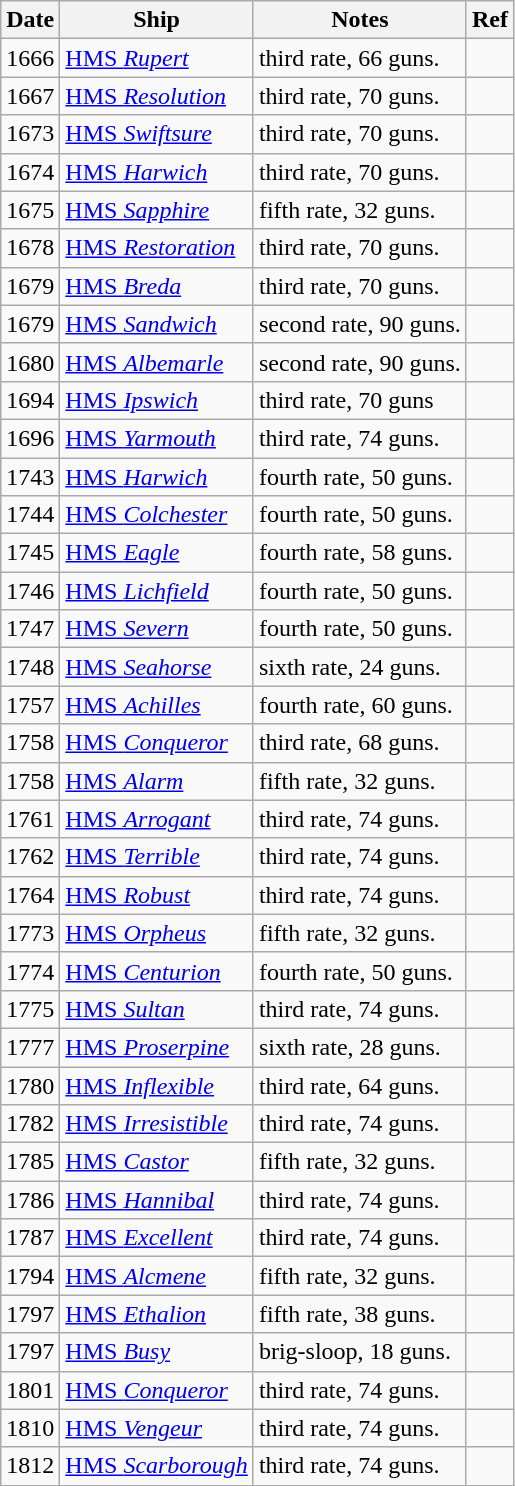<table class="wikitable sortable">
<tr>
<th>Date</th>
<th>Ship</th>
<th>Notes</th>
<th>Ref</th>
</tr>
<tr>
<td>1666</td>
<td><a href='#'>HMS <em>Rupert</em></a></td>
<td>third rate, 66 guns.</td>
<td></td>
</tr>
<tr>
<td>1667</td>
<td><a href='#'>HMS <em>Resolution</em></a></td>
<td>third rate, 70 guns.</td>
<td></td>
</tr>
<tr>
<td>1673</td>
<td><a href='#'>HMS <em>Swiftsure</em></a></td>
<td>third rate, 70 guns.</td>
<td></td>
</tr>
<tr>
<td>1674</td>
<td><a href='#'>HMS <em>Harwich</em></a></td>
<td>third rate, 70 guns.</td>
<td></td>
</tr>
<tr>
<td>1675</td>
<td><a href='#'>HMS <em>Sapphire</em></a></td>
<td>fifth rate, 32 guns.</td>
<td></td>
</tr>
<tr>
<td>1678</td>
<td><a href='#'>HMS <em>Restoration</em></a></td>
<td>third rate, 70 guns.</td>
<td></td>
</tr>
<tr>
<td>1679</td>
<td><a href='#'>HMS <em>Breda</em></a></td>
<td>third rate, 70 guns.</td>
<td></td>
</tr>
<tr>
<td>1679</td>
<td><a href='#'>HMS <em>Sandwich</em></a></td>
<td>second rate, 90 guns.</td>
<td></td>
</tr>
<tr>
<td>1680</td>
<td><a href='#'>HMS <em>Albemarle</em></a></td>
<td>second rate, 90 guns.</td>
<td></td>
</tr>
<tr>
<td>1694</td>
<td><a href='#'>HMS <em>Ipswich</em></a></td>
<td>third rate, 70 guns</td>
<td></td>
</tr>
<tr>
<td>1696</td>
<td><a href='#'>HMS <em>Yarmouth</em></a></td>
<td>third rate, 74 guns.</td>
<td></td>
</tr>
<tr>
<td>1743</td>
<td><a href='#'>HMS <em>Harwich</em></a></td>
<td>fourth rate, 50 guns.</td>
<td></td>
</tr>
<tr>
<td>1744</td>
<td><a href='#'>HMS <em>Colchester</em></a></td>
<td>fourth rate, 50 guns.</td>
<td></td>
</tr>
<tr>
<td>1745</td>
<td><a href='#'>HMS <em>Eagle</em></a></td>
<td>fourth rate, 58 guns.</td>
<td></td>
</tr>
<tr>
<td>1746</td>
<td><a href='#'>HMS <em>Lichfield</em></a></td>
<td>fourth rate, 50 guns.</td>
<td></td>
</tr>
<tr>
<td>1747</td>
<td><a href='#'>HMS <em>Severn</em></a></td>
<td>fourth rate, 50 guns.</td>
<td></td>
</tr>
<tr>
<td>1748</td>
<td><a href='#'>HMS <em>Seahorse</em></a></td>
<td>sixth rate, 24 guns.</td>
<td></td>
</tr>
<tr>
<td>1757</td>
<td><a href='#'>HMS <em>Achilles</em></a></td>
<td>fourth rate, 60 guns.</td>
<td></td>
</tr>
<tr>
<td>1758</td>
<td><a href='#'>HMS <em>Conqueror</em></a></td>
<td>third rate, 68 guns.</td>
<td></td>
</tr>
<tr>
<td>1758</td>
<td><a href='#'>HMS <em>Alarm</em></a></td>
<td>fifth rate, 32 guns.</td>
<td></td>
</tr>
<tr>
<td>1761</td>
<td><a href='#'>HMS <em>Arrogant</em></a></td>
<td>third rate, 74 guns.</td>
<td></td>
</tr>
<tr>
<td>1762</td>
<td><a href='#'>HMS <em>Terrible</em></a></td>
<td>third rate, 74 guns.</td>
<td></td>
</tr>
<tr>
<td>1764</td>
<td><a href='#'>HMS <em>Robust</em></a></td>
<td>third rate, 74 guns.</td>
<td></td>
</tr>
<tr>
<td>1773</td>
<td><a href='#'>HMS <em>Orpheus</em></a></td>
<td>fifth rate, 32 guns.</td>
<td></td>
</tr>
<tr>
<td>1774</td>
<td><a href='#'>HMS <em>Centurion</em></a></td>
<td>fourth rate, 50 guns.</td>
<td></td>
</tr>
<tr>
<td>1775</td>
<td><a href='#'>HMS <em>Sultan</em></a></td>
<td>third rate, 74 guns.</td>
<td></td>
</tr>
<tr>
<td>1777</td>
<td><a href='#'>HMS <em>Proserpine</em></a></td>
<td>sixth rate, 28 guns.</td>
<td></td>
</tr>
<tr>
<td>1780</td>
<td><a href='#'>HMS <em>Inflexible</em></a></td>
<td>third rate, 64 guns.</td>
<td></td>
</tr>
<tr>
<td>1782</td>
<td><a href='#'>HMS <em>Irresistible</em></a></td>
<td>third rate, 74 guns.</td>
<td></td>
</tr>
<tr>
<td>1785</td>
<td><a href='#'>HMS <em>Castor</em></a></td>
<td>fifth rate, 32 guns.</td>
<td></td>
</tr>
<tr>
<td>1786</td>
<td><a href='#'>HMS <em>Hannibal</em></a></td>
<td>third rate, 74 guns.</td>
<td></td>
</tr>
<tr>
<td>1787</td>
<td><a href='#'>HMS <em>Excellent</em></a></td>
<td>third rate, 74 guns.</td>
<td></td>
</tr>
<tr>
<td>1794</td>
<td><a href='#'>HMS <em>Alcmene</em></a></td>
<td>fifth rate, 32 guns.</td>
<td></td>
</tr>
<tr>
<td>1797</td>
<td><a href='#'>HMS <em>Ethalion</em></a></td>
<td>fifth rate, 38 guns.</td>
<td></td>
</tr>
<tr>
<td>1797</td>
<td><a href='#'>HMS <em>Busy</em></a></td>
<td>brig-sloop, 18 guns.</td>
<td></td>
</tr>
<tr>
<td>1801</td>
<td><a href='#'>HMS <em>Conqueror</em></a></td>
<td>third rate, 74 guns.</td>
<td></td>
</tr>
<tr>
<td>1810</td>
<td><a href='#'>HMS <em>Vengeur</em></a></td>
<td>third rate, 74 guns.</td>
<td></td>
</tr>
<tr>
<td>1812</td>
<td><a href='#'>HMS <em>Scarborough</em></a></td>
<td>third rate, 74 guns.</td>
<td></td>
</tr>
<tr>
</tr>
</table>
